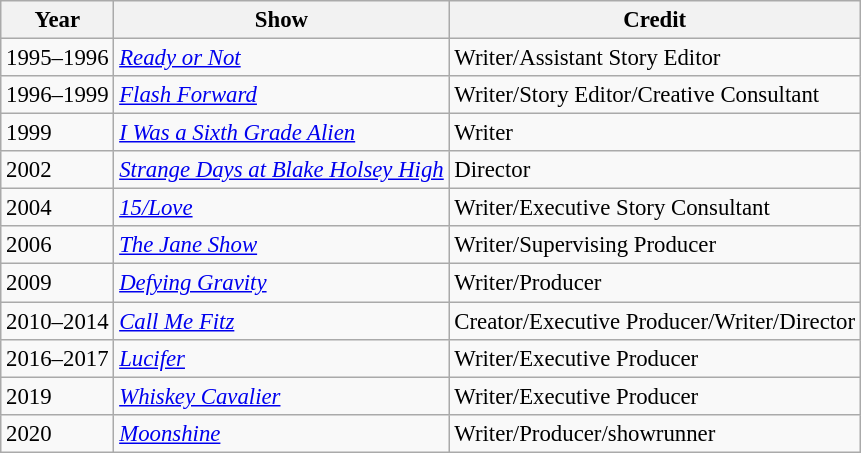<table class="wikitable" style="font-size: 95%;">
<tr>
<th>Year</th>
<th>Show</th>
<th>Credit</th>
</tr>
<tr>
<td rowspan=1>1995–1996</td>
<td><em><a href='#'>Ready or Not</a></em></td>
<td>Writer/Assistant Story Editor</td>
</tr>
<tr>
<td rowspan=1>1996–1999</td>
<td><em><a href='#'>Flash Forward</a></em></td>
<td>Writer/Story Editor/Creative Consultant</td>
</tr>
<tr>
<td rowspan=1>1999</td>
<td><em><a href='#'>I Was a Sixth Grade Alien</a></em></td>
<td>Writer</td>
</tr>
<tr>
<td rowspan=1>2002</td>
<td><em><a href='#'>Strange Days at Blake Holsey High</a></em></td>
<td>Director</td>
</tr>
<tr>
<td rowspan=1>2004</td>
<td><em><a href='#'>15/Love</a></em></td>
<td>Writer/Executive Story Consultant</td>
</tr>
<tr>
<td rowspan=1>2006</td>
<td><em><a href='#'>The Jane Show</a></em></td>
<td>Writer/Supervising Producer</td>
</tr>
<tr>
<td rowspan=1>2009</td>
<td><em><a href='#'>Defying Gravity</a></em></td>
<td>Writer/Producer</td>
</tr>
<tr>
<td rowspan=1>2010–2014</td>
<td><em><a href='#'>Call Me Fitz</a></em></td>
<td>Creator/Executive Producer/Writer/Director</td>
</tr>
<tr>
<td rowspan=1>2016–2017</td>
<td><em><a href='#'>Lucifer</a></em></td>
<td>Writer/Executive Producer</td>
</tr>
<tr>
<td rowspan=1>2019</td>
<td><em><a href='#'>Whiskey Cavalier</a></em></td>
<td>Writer/Executive Producer</td>
</tr>
<tr>
<td rowspan=1>2020</td>
<td><em><a href='#'>Moonshine</a></em></td>
<td>Writer/Producer/showrunner</td>
</tr>
</table>
